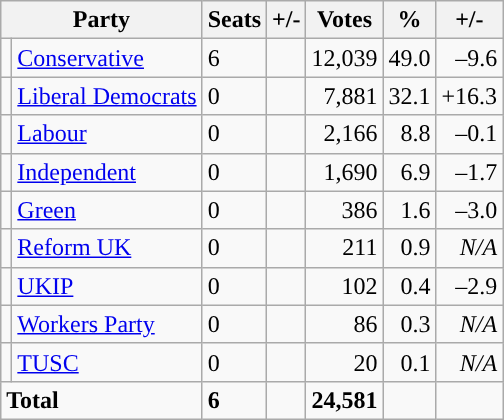<table class="wikitable sortable">
<tr>
<th colspan="2">Party</th>
<th>Seats</th>
<th>+/-</th>
<th>Votes</th>
<th>%</th>
<th>+/-</th>
</tr>
<tr>
<td style="background-color: "></td>
<td><a href='#'>Conservative</a></td>
<td>6</td>
<td></td>
<td style="text-align:right;">12,039</td>
<td style="text-align:right;">49.0</td>
<td style="text-align:right;">–9.6</td>
</tr>
<tr>
<td style="background-color: "></td>
<td><a href='#'>Liberal Democrats</a></td>
<td>0</td>
<td></td>
<td style="text-align:right;">7,881</td>
<td style="text-align:right;">32.1</td>
<td style="text-align:right;">+16.3</td>
</tr>
<tr>
<td style="background-color: "></td>
<td><a href='#'>Labour</a></td>
<td>0</td>
<td></td>
<td style="text-align:right;">2,166</td>
<td style="text-align:right;">8.8</td>
<td style="text-align:right;">–0.1</td>
</tr>
<tr>
<td style="background-color: "></td>
<td><a href='#'>Independent</a></td>
<td>0</td>
<td></td>
<td style="text-align:right;">1,690</td>
<td style="text-align:right;">6.9</td>
<td style="text-align:right;">–1.7</td>
</tr>
<tr>
<td style="background-color: "></td>
<td><a href='#'>Green</a></td>
<td>0</td>
<td></td>
<td style="text-align:right;">386</td>
<td style="text-align:right;">1.6</td>
<td style="text-align:right;">–3.0</td>
</tr>
<tr>
<td style="background-color: "></td>
<td><a href='#'>Reform UK</a></td>
<td>0</td>
<td></td>
<td style="text-align:right;">211</td>
<td style="text-align:right;">0.9</td>
<td style="text-align:right;"><em>N/A</em></td>
</tr>
<tr>
<td style="background-color: "></td>
<td><a href='#'>UKIP</a></td>
<td>0</td>
<td></td>
<td style="text-align:right;">102</td>
<td style="text-align:right;">0.4</td>
<td style="text-align:right;">–2.9</td>
</tr>
<tr>
<td style="background-color: "></td>
<td><a href='#'>Workers Party</a></td>
<td>0</td>
<td></td>
<td style="text-align:right;">86</td>
<td style="text-align:right;">0.3</td>
<td style="text-align:right;"><em>N/A</em></td>
</tr>
<tr>
<td style="background-color: "></td>
<td><a href='#'>TUSC</a></td>
<td>0</td>
<td></td>
<td style="text-align:right;">20</td>
<td style="text-align:right;">0.1</td>
<td style="text-align:right;"><em>N/A</em></td>
</tr>
<tr>
<td colspan="2"><strong>Total</strong></td>
<td><strong>6</strong></td>
<td></td>
<td style="text-align:right;"><strong>24,581</strong></td>
<td style="text-align:right;"></td>
<td style="text-align:right;"></td>
</tr>
</table>
